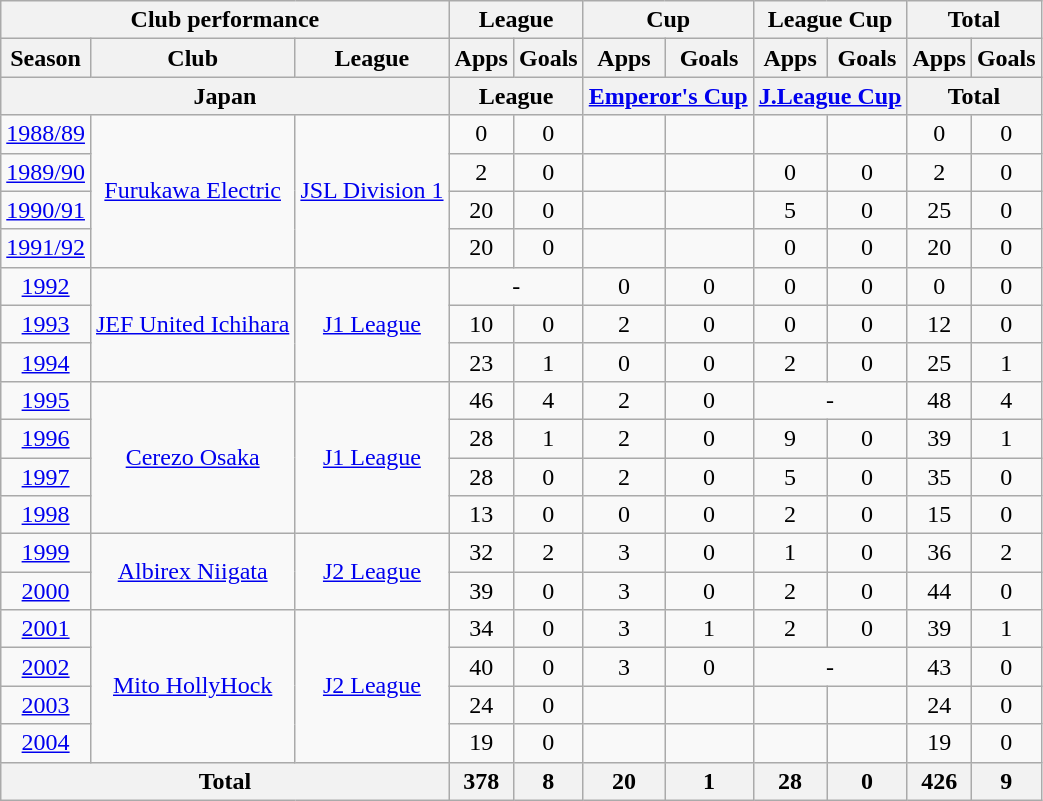<table class="wikitable" style="text-align:center;">
<tr>
<th colspan=3>Club performance</th>
<th colspan=2>League</th>
<th colspan=2>Cup</th>
<th colspan=2>League Cup</th>
<th colspan=2>Total</th>
</tr>
<tr>
<th>Season</th>
<th>Club</th>
<th>League</th>
<th>Apps</th>
<th>Goals</th>
<th>Apps</th>
<th>Goals</th>
<th>Apps</th>
<th>Goals</th>
<th>Apps</th>
<th>Goals</th>
</tr>
<tr>
<th colspan=3>Japan</th>
<th colspan=2>League</th>
<th colspan=2><a href='#'>Emperor's Cup</a></th>
<th colspan=2><a href='#'>J.League Cup</a></th>
<th colspan=2>Total</th>
</tr>
<tr>
<td><a href='#'>1988/89</a></td>
<td rowspan="4"><a href='#'>Furukawa Electric</a></td>
<td rowspan="4"><a href='#'>JSL Division 1</a></td>
<td>0</td>
<td>0</td>
<td></td>
<td></td>
<td></td>
<td></td>
<td>0</td>
<td>0</td>
</tr>
<tr>
<td><a href='#'>1989/90</a></td>
<td>2</td>
<td>0</td>
<td></td>
<td></td>
<td>0</td>
<td>0</td>
<td>2</td>
<td>0</td>
</tr>
<tr>
<td><a href='#'>1990/91</a></td>
<td>20</td>
<td>0</td>
<td></td>
<td></td>
<td>5</td>
<td>0</td>
<td>25</td>
<td>0</td>
</tr>
<tr>
<td><a href='#'>1991/92</a></td>
<td>20</td>
<td>0</td>
<td></td>
<td></td>
<td>0</td>
<td>0</td>
<td>20</td>
<td>0</td>
</tr>
<tr>
<td><a href='#'>1992</a></td>
<td rowspan="3"><a href='#'>JEF United Ichihara</a></td>
<td rowspan="3"><a href='#'>J1 League</a></td>
<td colspan="2">-</td>
<td>0</td>
<td>0</td>
<td>0</td>
<td>0</td>
<td>0</td>
<td>0</td>
</tr>
<tr>
<td><a href='#'>1993</a></td>
<td>10</td>
<td>0</td>
<td>2</td>
<td>0</td>
<td>0</td>
<td>0</td>
<td>12</td>
<td>0</td>
</tr>
<tr>
<td><a href='#'>1994</a></td>
<td>23</td>
<td>1</td>
<td>0</td>
<td>0</td>
<td>2</td>
<td>0</td>
<td>25</td>
<td>1</td>
</tr>
<tr>
<td><a href='#'>1995</a></td>
<td rowspan="4"><a href='#'>Cerezo Osaka</a></td>
<td rowspan="4"><a href='#'>J1 League</a></td>
<td>46</td>
<td>4</td>
<td>2</td>
<td>0</td>
<td colspan="2">-</td>
<td>48</td>
<td>4</td>
</tr>
<tr>
<td><a href='#'>1996</a></td>
<td>28</td>
<td>1</td>
<td>2</td>
<td>0</td>
<td>9</td>
<td>0</td>
<td>39</td>
<td>1</td>
</tr>
<tr>
<td><a href='#'>1997</a></td>
<td>28</td>
<td>0</td>
<td>2</td>
<td>0</td>
<td>5</td>
<td>0</td>
<td>35</td>
<td>0</td>
</tr>
<tr>
<td><a href='#'>1998</a></td>
<td>13</td>
<td>0</td>
<td>0</td>
<td>0</td>
<td>2</td>
<td>0</td>
<td>15</td>
<td>0</td>
</tr>
<tr>
<td><a href='#'>1999</a></td>
<td rowspan="2"><a href='#'>Albirex Niigata</a></td>
<td rowspan="2"><a href='#'>J2 League</a></td>
<td>32</td>
<td>2</td>
<td>3</td>
<td>0</td>
<td>1</td>
<td>0</td>
<td>36</td>
<td>2</td>
</tr>
<tr>
<td><a href='#'>2000</a></td>
<td>39</td>
<td>0</td>
<td>3</td>
<td>0</td>
<td>2</td>
<td>0</td>
<td>44</td>
<td>0</td>
</tr>
<tr>
<td><a href='#'>2001</a></td>
<td rowspan="4"><a href='#'>Mito HollyHock</a></td>
<td rowspan="4"><a href='#'>J2 League</a></td>
<td>34</td>
<td>0</td>
<td>3</td>
<td>1</td>
<td>2</td>
<td>0</td>
<td>39</td>
<td>1</td>
</tr>
<tr>
<td><a href='#'>2002</a></td>
<td>40</td>
<td>0</td>
<td>3</td>
<td>0</td>
<td colspan="2">-</td>
<td>43</td>
<td>0</td>
</tr>
<tr>
<td><a href='#'>2003</a></td>
<td>24</td>
<td>0</td>
<td></td>
<td></td>
<td></td>
<td></td>
<td>24</td>
<td>0</td>
</tr>
<tr>
<td><a href='#'>2004</a></td>
<td>19</td>
<td>0</td>
<td></td>
<td></td>
<td></td>
<td></td>
<td>19</td>
<td>0</td>
</tr>
<tr>
<th colspan=3>Total</th>
<th>378</th>
<th>8</th>
<th>20</th>
<th>1</th>
<th>28</th>
<th>0</th>
<th>426</th>
<th>9</th>
</tr>
</table>
